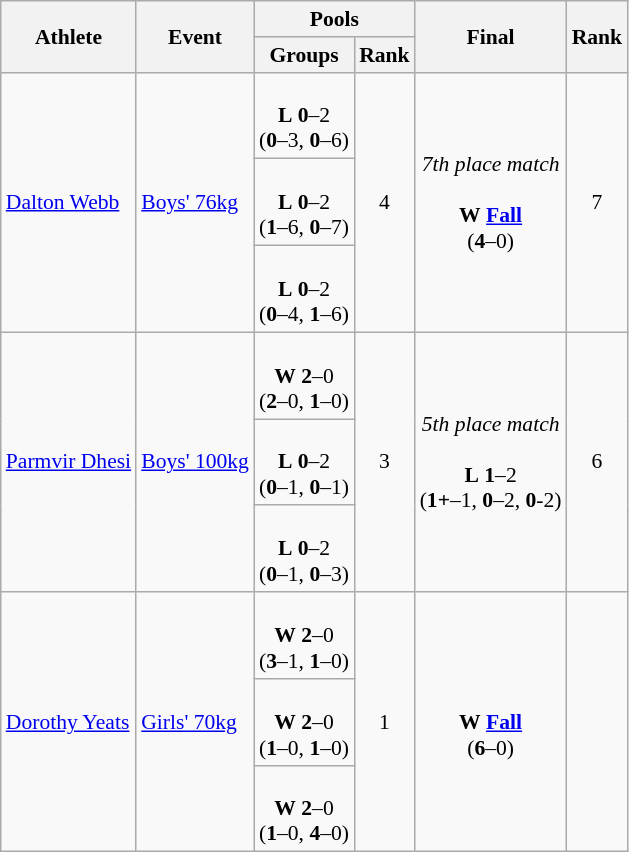<table class="wikitable" style="text-align:left; font-size:90%">
<tr>
<th rowspan="2">Athlete</th>
<th rowspan="2">Event</th>
<th colspan="2">Pools</th>
<th rowspan="2">Final</th>
<th rowspan="2">Rank</th>
</tr>
<tr>
<th>Groups</th>
<th>Rank</th>
</tr>
<tr>
<td rowspan="3"><a href='#'>Dalton Webb</a></td>
<td rowspan="3"><a href='#'>Boys' 76kg</a></td>
<td align=center><br><strong>L</strong> <strong>0</strong>–2<br>(<strong>0</strong>–3, <strong>0</strong>–6)</td>
<td rowspan="3" align=center>4</td>
<td align=center rowspan=3><em>7th place match</em><br><br><strong>W</strong> <strong><a href='#'>Fall</a></strong><br>(<strong>4</strong>–0)</td>
<td rowspan="3" align="center">7</td>
</tr>
<tr>
<td align=center><br><strong>L</strong> <strong>0</strong>–2<br>(<strong>1</strong>–6, <strong>0</strong>–7)</td>
</tr>
<tr>
<td align=center><br><strong>L</strong> <strong>0</strong>–2<br>(<strong>0</strong>–4, <strong>1</strong>–6)</td>
</tr>
<tr>
<td rowspan="3"><a href='#'>Parmvir Dhesi</a></td>
<td rowspan="3"><a href='#'>Boys' 100kg</a></td>
<td align=center><br><strong>W</strong> <strong>2</strong>–0<br>(<strong>2</strong>–0, <strong>1</strong>–0)</td>
<td rowspan="3" align=center>3</td>
<td align=center rowspan=3><em>5th place match</em><br><br><strong>L</strong> <strong>1</strong>–2<br>(<strong>1+</strong>–1, <strong>0</strong>–2, <strong>0</strong>-2)</td>
<td rowspan="3" align="center">6</td>
</tr>
<tr>
<td align=center><br><strong>L</strong> <strong>0</strong>–2<br>(<strong>0</strong>–1, <strong>0</strong>–1)</td>
</tr>
<tr>
<td align=center><br><strong>L</strong> <strong>0</strong>–2<br>(<strong>0</strong>–1, <strong>0</strong>–3)</td>
</tr>
<tr>
<td rowspan="3"><a href='#'>Dorothy Yeats</a></td>
<td rowspan="3"><a href='#'>Girls' 70kg</a></td>
<td align=center><br><strong>W</strong> <strong>2</strong>–0<br>(<strong>3</strong>–1, <strong>1</strong>–0)</td>
<td rowspan="3" align=center>1</td>
<td align=center rowspan=3><br><strong>W</strong> <strong><a href='#'>Fall</a></strong><br>(<strong>6</strong>–0)</td>
<td rowspan="3" align="center"></td>
</tr>
<tr>
<td align=center><br><strong>W</strong> <strong>2</strong>–0<br>(<strong>1</strong>–0, <strong>1</strong>–0)</td>
</tr>
<tr>
<td align=center><br><strong>W</strong> <strong>2</strong>–0<br>(<strong>1</strong>–0, <strong>4</strong>–0)</td>
</tr>
</table>
